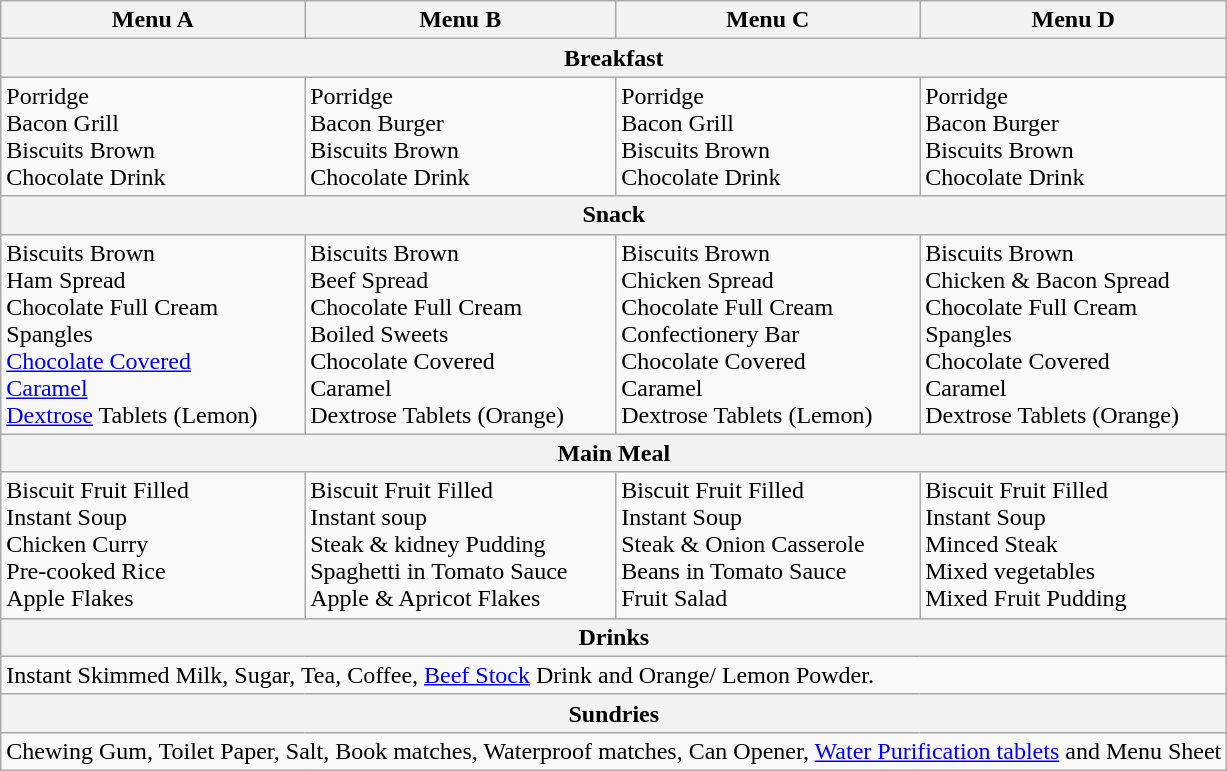<table class="wikitable collapsible collapsed" style="min-width:400px">
<tr>
<th>Menu A</th>
<th>Menu B</th>
<th>Menu C</th>
<th>Menu D</th>
</tr>
<tr>
<th colspan="4">Breakfast</th>
</tr>
<tr>
<td>Porridge<br>Bacon Grill<br>Biscuits Brown<br>Chocolate Drink</td>
<td>Porridge<br>Bacon Burger<br>Biscuits Brown<br>Chocolate Drink</td>
<td>Porridge<br>Bacon Grill<br>Biscuits Brown<br>Chocolate Drink</td>
<td>Porridge<br>Bacon Burger<br>Biscuits Brown<br>Chocolate Drink</td>
</tr>
<tr>
<th colspan="4">Snack</th>
</tr>
<tr>
<td>Biscuits Brown<br>Ham Spread<br>Chocolate Full Cream<br>Spangles<br><a href='#'>Chocolate Covered</a><br><a href='#'>Caramel</a><br><a href='#'>Dextrose</a> Tablets (Lemon)</td>
<td>Biscuits Brown<br>Beef Spread<br>Chocolate Full Cream<br>Boiled Sweets<br>Chocolate Covered<br>Caramel<br>Dextrose Tablets (Orange)</td>
<td>Biscuits Brown<br>Chicken Spread<br>Chocolate Full Cream<br>Confectionery Bar<br>Chocolate Covered<br>Caramel<br>Dextrose Tablets (Lemon)</td>
<td>Biscuits Brown<br>Chicken & Bacon Spread<br>Chocolate Full Cream<br>Spangles<br>Chocolate Covered<br>Caramel<br>Dextrose Tablets (Orange)</td>
</tr>
<tr>
<th colspan="4">Main Meal</th>
</tr>
<tr>
<td>Biscuit Fruit Filled<br>Instant Soup<br>Chicken Curry<br>Pre-cooked Rice<br>Apple Flakes</td>
<td>Biscuit Fruit Filled<br>Instant soup<br>Steak & kidney Pudding<br>Spaghetti in Tomato Sauce<br>Apple & Apricot Flakes</td>
<td>Biscuit Fruit Filled<br>Instant Soup<br>Steak & Onion Casserole<br>Beans in Tomato Sauce<br>Fruit Salad</td>
<td>Biscuit Fruit Filled<br>Instant Soup<br>Minced Steak<br>Mixed vegetables<br>Mixed Fruit Pudding</td>
</tr>
<tr>
<th colspan="4">Drinks</th>
</tr>
<tr>
<td colspan="4">Instant Skimmed Milk, Sugar, Tea, Coffee, <a href='#'>Beef Stock</a> Drink and Orange/ Lemon Powder.</td>
</tr>
<tr>
<th colspan="4">Sundries</th>
</tr>
<tr>
<td colspan="4">Chewing Gum, Toilet Paper, Salt, Book matches, Waterproof matches, Can Opener, <a href='#'>Water Purification tablets</a> and Menu Sheet</td>
</tr>
</table>
